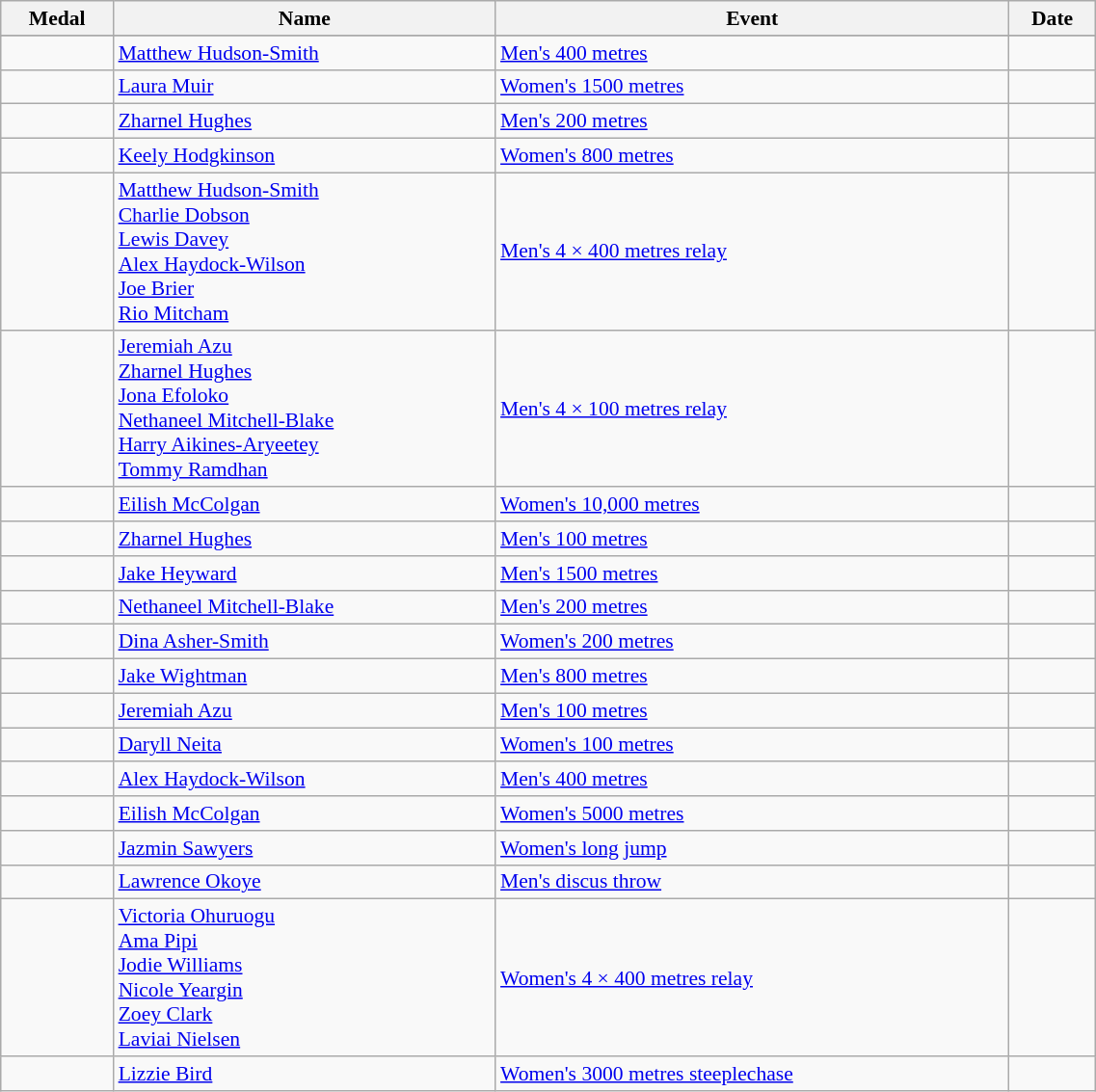<table class="wikitable" style="font-size:90%" width=60%>
<tr>
<th>Medal</th>
<th>Name</th>
<th>Event</th>
<th>Date</th>
</tr>
<tr>
</tr>
<tr>
<td></td>
<td><a href='#'>Matthew Hudson-Smith</a></td>
<td><a href='#'>Men's 400 metres</a></td>
<td></td>
</tr>
<tr>
<td></td>
<td><a href='#'>Laura Muir</a></td>
<td><a href='#'>Women's 1500 metres</a></td>
<td></td>
</tr>
<tr>
<td></td>
<td><a href='#'>Zharnel Hughes</a></td>
<td><a href='#'>Men's 200 metres</a></td>
<td></td>
</tr>
<tr>
<td></td>
<td><a href='#'>Keely Hodgkinson</a></td>
<td><a href='#'>Women's 800 metres</a></td>
<td></td>
</tr>
<tr>
<td></td>
<td><a href='#'>Matthew Hudson-Smith</a><br><a href='#'>Charlie Dobson</a><br><a href='#'>Lewis Davey</a><br><a href='#'>Alex Haydock-Wilson</a><br><a href='#'>Joe Brier</a><br><a href='#'>Rio Mitcham</a></td>
<td><a href='#'>Men's 4 × 400 metres relay</a></td>
<td></td>
</tr>
<tr>
<td></td>
<td><a href='#'>Jeremiah Azu</a> <br><a href='#'>Zharnel Hughes</a><br><a href='#'>Jona Efoloko</a><br> <a href='#'>Nethaneel Mitchell-Blake</a><br> <a href='#'>Harry Aikines-Aryeetey</a><br> <a href='#'>Tommy Ramdhan</a></td>
<td><a href='#'>Men's 4 × 100 metres relay</a></td>
<td></td>
</tr>
<tr>
<td></td>
<td><a href='#'>Eilish McColgan</a></td>
<td><a href='#'>Women's 10,000 metres</a></td>
<td></td>
</tr>
<tr>
<td></td>
<td><a href='#'>Zharnel Hughes</a></td>
<td><a href='#'>Men's 100 metres</a></td>
<td></td>
</tr>
<tr>
<td></td>
<td><a href='#'>Jake Heyward</a></td>
<td><a href='#'>Men's 1500 metres</a></td>
<td></td>
</tr>
<tr>
<td></td>
<td><a href='#'>Nethaneel Mitchell-Blake</a></td>
<td><a href='#'>Men's 200 metres</a></td>
<td></td>
</tr>
<tr>
<td></td>
<td><a href='#'>Dina Asher-Smith</a></td>
<td><a href='#'>Women's 200 metres</a></td>
<td></td>
</tr>
<tr>
<td></td>
<td><a href='#'>Jake Wightman</a></td>
<td><a href='#'>Men's 800 metres</a></td>
<td></td>
</tr>
<tr>
<td></td>
<td><a href='#'>Jeremiah Azu</a></td>
<td><a href='#'>Men's 100 metres</a></td>
<td></td>
</tr>
<tr>
<td></td>
<td><a href='#'>Daryll Neita</a></td>
<td><a href='#'>Women's 100 metres</a></td>
<td></td>
</tr>
<tr>
<td></td>
<td><a href='#'>Alex Haydock-Wilson</a></td>
<td><a href='#'>Men's 400 metres</a></td>
<td></td>
</tr>
<tr>
<td></td>
<td><a href='#'>Eilish McColgan</a></td>
<td><a href='#'>Women's 5000 metres</a></td>
<td></td>
</tr>
<tr>
<td></td>
<td><a href='#'>Jazmin Sawyers</a></td>
<td><a href='#'>Women's long jump</a></td>
<td></td>
</tr>
<tr>
<td></td>
<td><a href='#'>Lawrence Okoye</a></td>
<td><a href='#'>Men's discus throw</a></td>
<td></td>
</tr>
<tr>
<td></td>
<td><a href='#'>Victoria Ohuruogu</a><br><a href='#'>Ama Pipi</a><br><a href='#'>Jodie Williams</a><br><a href='#'>Nicole Yeargin</a><br><a href='#'>Zoey Clark</a><br><a href='#'>Laviai Nielsen</a></td>
<td><a href='#'>Women's 4 × 400 metres relay</a></td>
<td></td>
</tr>
<tr>
<td></td>
<td><a href='#'>Lizzie Bird</a></td>
<td><a href='#'>Women's 3000 metres steeplechase</a></td>
<td></td>
</tr>
</table>
